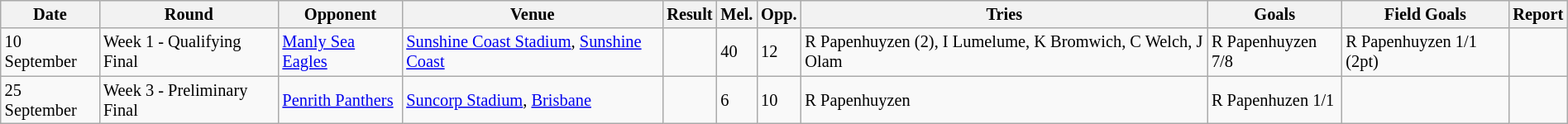<table class="wikitable"  style="font-size:85%; width:100%;">
<tr>
<th>Date</th>
<th>Round</th>
<th>Opponent</th>
<th>Venue</th>
<th>Result</th>
<th>Mel.</th>
<th>Opp.</th>
<th>Tries</th>
<th>Goals</th>
<th>Field Goals</th>
<th>Report</th>
</tr>
<tr>
<td>10 September</td>
<td>Week 1 - Qualifying Final</td>
<td> <a href='#'>Manly Sea Eagles</a></td>
<td><a href='#'>Sunshine Coast Stadium</a>, <a href='#'>Sunshine Coast</a></td>
<td></td>
<td>40</td>
<td>12</td>
<td>R Papenhuyzen (2), I Lumelume, K Bromwich, C Welch, J Olam</td>
<td>R Papenhuyzen 7/8</td>
<td>R Papenhuyzen 1/1 (2pt)</td>
<td></td>
</tr>
<tr>
<td>25 September</td>
<td>Week 3 - Preliminary Final</td>
<td> <a href='#'>Penrith Panthers</a></td>
<td><a href='#'>Suncorp Stadium</a>, <a href='#'>Brisbane</a></td>
<td></td>
<td>6</td>
<td>10</td>
<td>R Papenhuyzen</td>
<td>R Papenhuzen 1/1</td>
<td></td>
<td></td>
</tr>
</table>
